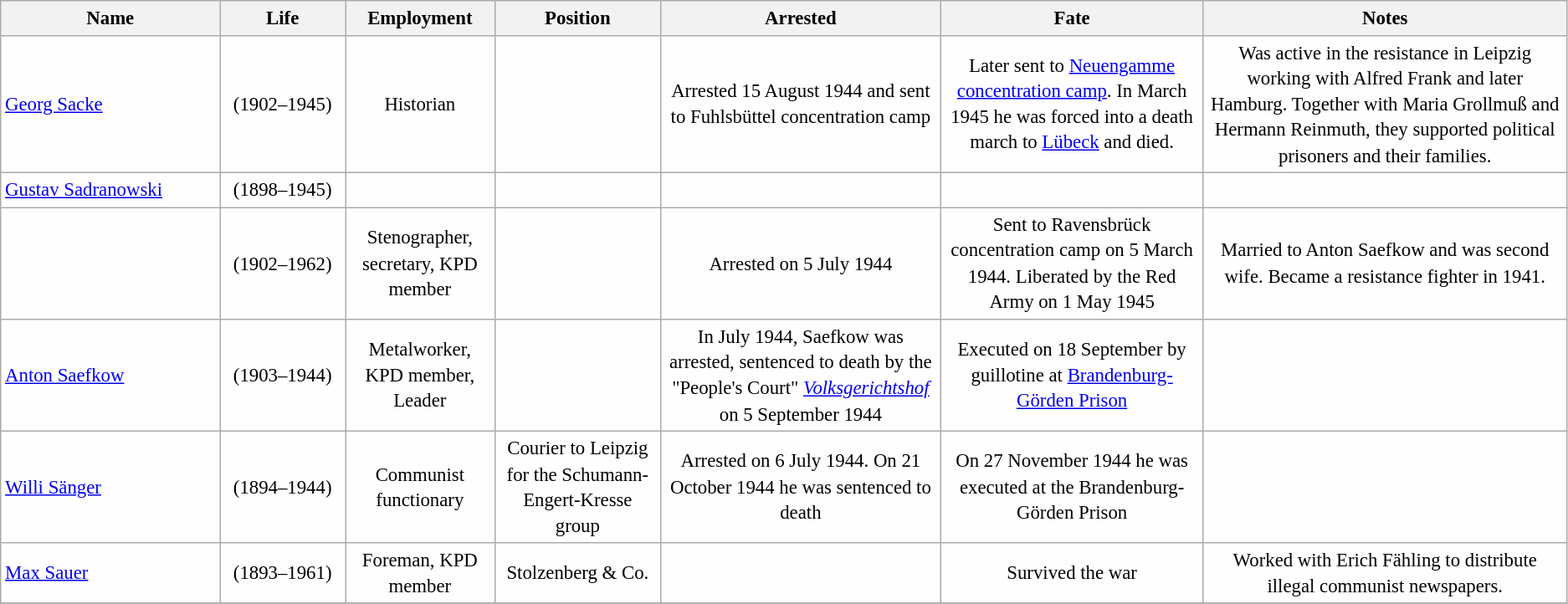<table class="wikitable sortable" style="table-layout:fixed;background-color:#FEFEFE;font-size:95%;padding:0.30em;line-height:1.35em;">
<tr>
<th scope="col"  width=14%>Name</th>
<th scope="col"  width=8%>Life</th>
<th scope="col">Employment</th>
<th scope="col">Position</th>
<th scope="col">Arrested</th>
<th scope="col">Fate</th>
<th scope="col">Notes</th>
</tr>
<tr>
<td><a href='#'>Georg Sacke</a></td>
<td style="text-align: center;">(1902–1945)</td>
<td style="text-align: center;">Historian</td>
<td style="text-align: center;"></td>
<td style="text-align: center;">Arrested 15 August 1944 and sent to Fuhlsbüttel concentration camp</td>
<td style="text-align: center;">Later sent to <a href='#'>Neuengamme concentration camp</a>. In March 1945 he was forced into a death march to <a href='#'>Lübeck</a> and died.</td>
<td style="text-align: center;">Was active in the resistance in Leipzig working with Alfred Frank and later Hamburg. Together with Maria Grollmuß and Hermann Reinmuth, they supported political prisoners and their families.</td>
</tr>
<tr>
<td><a href='#'>Gustav Sadranowski</a></td>
<td style="text-align: center;">(1898–1945)</td>
<td style="text-align: center;"></td>
<td style="text-align: center;"></td>
<td style="text-align: center;"></td>
<td style="text-align: center;"></td>
<td style="text-align: center;"></td>
</tr>
<tr>
<td></td>
<td style="text-align: center;">(1902–1962)</td>
<td style="text-align: center;">Stenographer, secretary, KPD member</td>
<td style="text-align: center;"></td>
<td style="text-align: center;">Arrested on 5 July 1944</td>
<td style="text-align: center;">Sent to Ravensbrück concentration camp on 5 March 1944. Liberated by the Red Army on 1 May 1945</td>
<td style="text-align: center;">Married to Anton Saefkow and was second wife. Became a resistance fighter in 1941.</td>
</tr>
<tr>
<td><a href='#'>Anton Saefkow</a></td>
<td style="text-align: center;">(1903–1944)</td>
<td style="text-align: center;">Metalworker, KPD member, Leader</td>
<td style="text-align: center;"></td>
<td style="text-align: center;">In July 1944, Saefkow was arrested, sentenced to death by the "People's Court" <em><a href='#'>Volksgerichtshof</a></em> on 5 September 1944</td>
<td style="text-align: center;">Executed on 18 September by guillotine at <a href='#'>Brandenburg-Görden Prison</a></td>
<td style="text-align: center;"></td>
</tr>
<tr>
<td><a href='#'>Willi Sänger</a></td>
<td style="text-align: center;">(1894–1944)</td>
<td style="text-align: center;">Communist functionary</td>
<td style="text-align: center;">Courier to Leipzig for the Schumann-Engert-Kresse group</td>
<td style="text-align: center;">Arrested on 6 July 1944. On 21 October 1944 he was sentenced to death</td>
<td style="text-align: center;">On 27 November 1944 he was executed at the Brandenburg-Görden Prison</td>
<td style="text-align: center;"></td>
</tr>
<tr>
<td><a href='#'>Max Sauer</a></td>
<td style="text-align: center;">(1893–1961)</td>
<td style="text-align: center;">Foreman, KPD member</td>
<td style="text-align: center;">Stolzenberg & Co.</td>
<td style="text-align: center;"></td>
<td style="text-align: center;">Survived the war</td>
<td style="text-align: center;">Worked with Erich Fähling to distribute illegal communist newspapers.</td>
</tr>
<tr>
</tr>
</table>
